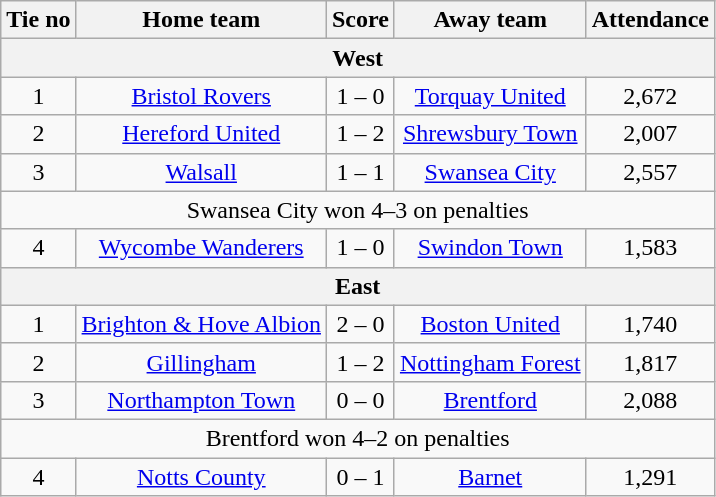<table class="wikitable" style="text-align: center">
<tr>
<th>Tie no</th>
<th>Home team</th>
<th>Score</th>
<th>Away team</th>
<th>Attendance</th>
</tr>
<tr>
<th colspan=5>West</th>
</tr>
<tr>
<td>1</td>
<td><a href='#'>Bristol Rovers</a></td>
<td>1 – 0</td>
<td><a href='#'>Torquay United</a></td>
<td>2,672</td>
</tr>
<tr>
<td>2</td>
<td><a href='#'>Hereford United</a></td>
<td>1 – 2</td>
<td><a href='#'>Shrewsbury Town</a></td>
<td>2,007</td>
</tr>
<tr>
<td>3</td>
<td><a href='#'>Walsall</a></td>
<td>1 – 1</td>
<td><a href='#'>Swansea City</a></td>
<td>2,557</td>
</tr>
<tr>
<td colspan="5">Swansea City won 4–3 on penalties</td>
</tr>
<tr>
<td>4</td>
<td><a href='#'>Wycombe Wanderers</a></td>
<td>1 – 0</td>
<td><a href='#'>Swindon Town</a></td>
<td>1,583</td>
</tr>
<tr>
<th colspan=5>East</th>
</tr>
<tr>
<td>1</td>
<td><a href='#'>Brighton & Hove Albion</a></td>
<td>2 – 0</td>
<td><a href='#'>Boston United</a></td>
<td>1,740</td>
</tr>
<tr>
<td>2</td>
<td><a href='#'>Gillingham</a></td>
<td>1 – 2</td>
<td><a href='#'>Nottingham Forest</a></td>
<td>1,817</td>
</tr>
<tr>
<td>3</td>
<td><a href='#'>Northampton Town</a></td>
<td>0 – 0</td>
<td><a href='#'>Brentford</a></td>
<td>2,088</td>
</tr>
<tr>
<td colspan="5">Brentford won 4–2 on penalties</td>
</tr>
<tr>
<td>4</td>
<td><a href='#'>Notts County</a></td>
<td>0 – 1</td>
<td><a href='#'>Barnet</a></td>
<td>1,291</td>
</tr>
</table>
